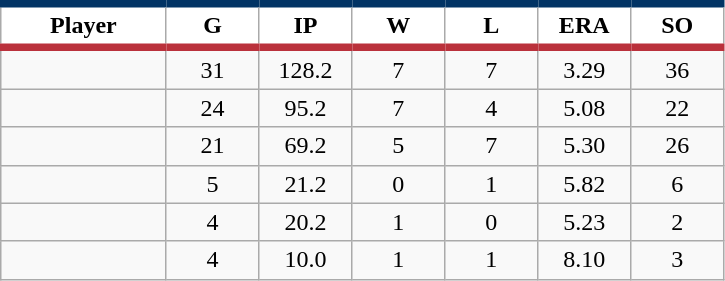<table class="wikitable sortable">
<tr>
<th style="background:#FFFFFF; border-top:#023465 5px solid; border-bottom:#ba313c 5px solid;" width="16%">Player</th>
<th style="background:#FFFFFF; border-top:#023465 5px solid; border-bottom:#ba313c 5px solid;" width="9%">G</th>
<th style="background:#FFFFFF; border-top:#023465 5px solid; border-bottom:#ba313c 5px solid;" width="9%">IP</th>
<th style="background:#FFFFFF; border-top:#023465 5px solid; border-bottom:#ba313c 5px solid;" width="9%">W</th>
<th style="background:#FFFFFF; border-top:#023465 5px solid; border-bottom:#ba313c 5px solid;" width="9%">L</th>
<th style="background:#FFFFFF; border-top:#023465 5px solid; border-bottom:#ba313c 5px solid;" width="9%">ERA</th>
<th style="background:#FFFFFF; border-top:#023465 5px solid; border-bottom:#ba313c 5px solid;" width="9%">SO</th>
</tr>
<tr align="center">
<td></td>
<td>31</td>
<td>128.2</td>
<td>7</td>
<td>7</td>
<td>3.29</td>
<td>36</td>
</tr>
<tr align="center">
<td></td>
<td>24</td>
<td>95.2</td>
<td>7</td>
<td>4</td>
<td>5.08</td>
<td>22</td>
</tr>
<tr align="center">
<td></td>
<td>21</td>
<td>69.2</td>
<td>5</td>
<td>7</td>
<td>5.30</td>
<td>26</td>
</tr>
<tr align="center">
<td></td>
<td>5</td>
<td>21.2</td>
<td>0</td>
<td>1</td>
<td>5.82</td>
<td>6</td>
</tr>
<tr align="center">
<td></td>
<td>4</td>
<td>20.2</td>
<td>1</td>
<td>0</td>
<td>5.23</td>
<td>2</td>
</tr>
<tr align="center">
<td></td>
<td>4</td>
<td>10.0</td>
<td>1</td>
<td>1</td>
<td>8.10</td>
<td>3</td>
</tr>
</table>
